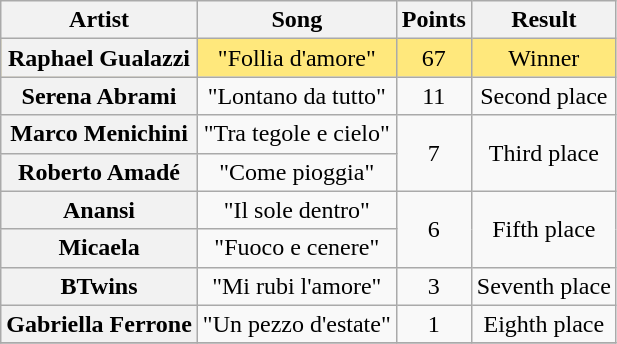<table class="wikitable plainrowheaders" style="text-align:center">
<tr>
<th scope="col">Artist</th>
<th scope="col">Song</th>
<th scope="col">Points</th>
<th scope="col">Result</th>
</tr>
<tr style="background:#ffe87c;">
<th scope="row">Raphael Gualazzi</th>
<td>"Follia d'amore"</td>
<td>67</td>
<td>Winner</td>
</tr>
<tr>
<th scope="row">Serena Abrami</th>
<td>"Lontano da tutto"</td>
<td>11</td>
<td>Second place</td>
</tr>
<tr>
<th scope="row">Marco Menichini</th>
<td>"Tra tegole e cielo"</td>
<td rowspan="2">7</td>
<td rowspan="2">Third place</td>
</tr>
<tr>
<th scope="row">Roberto Amadé</th>
<td>"Come pioggia"</td>
</tr>
<tr>
<th scope="row">Anansi</th>
<td>"Il sole dentro"</td>
<td rowspan="2">6</td>
<td rowspan="2">Fifth place</td>
</tr>
<tr>
<th scope="row">Micaela</th>
<td>"Fuoco e cenere"</td>
</tr>
<tr>
<th scope="row">BTwins</th>
<td>"Mi rubi l'amore"</td>
<td>3</td>
<td>Seventh place</td>
</tr>
<tr>
<th scope="row">Gabriella Ferrone</th>
<td>"Un pezzo d'estate"</td>
<td>1</td>
<td>Eighth place</td>
</tr>
<tr>
</tr>
</table>
